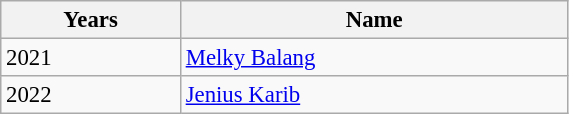<table class="wikitable" style="font-size:95%; width: 30%;">
<tr>
<th>Years</th>
<th>Name</th>
</tr>
<tr>
<td>2021</td>
<td> <a href='#'>Melky Balang</a></td>
</tr>
<tr>
<td>2022</td>
<td> <a href='#'>Jenius Karib</a></td>
</tr>
</table>
